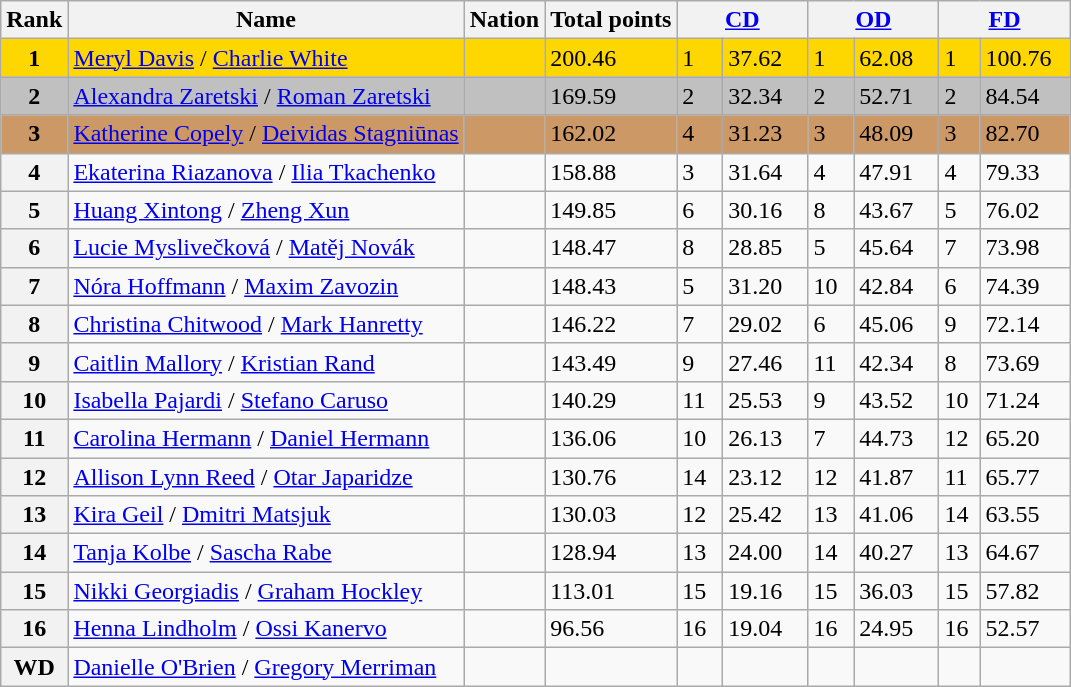<table class="wikitable sortable">
<tr>
<th>Rank</th>
<th>Name</th>
<th>Nation</th>
<th>Total points</th>
<th colspan="2" width="80px"><a href='#'>CD</a></th>
<th colspan="2" width="80px"><a href='#'>OD</a></th>
<th colspan="2" width="80px"><a href='#'>FD</a></th>
</tr>
<tr bgcolor="gold">
<td align="center"><strong>1</strong></td>
<td><a href='#'>Meryl Davis</a> / <a href='#'>Charlie White</a></td>
<td></td>
<td>200.46</td>
<td>1</td>
<td>37.62</td>
<td>1</td>
<td>62.08</td>
<td>1</td>
<td>100.76</td>
</tr>
<tr bgcolor="silver">
<td align="center"><strong>2</strong></td>
<td><a href='#'>Alexandra Zaretski</a> / <a href='#'>Roman Zaretski</a></td>
<td></td>
<td>169.59</td>
<td>2</td>
<td>32.34</td>
<td>2</td>
<td>52.71</td>
<td>2</td>
<td>84.54</td>
</tr>
<tr bgcolor="cc9966">
<td align="center"><strong>3</strong></td>
<td><a href='#'>Katherine Copely</a> / <a href='#'>Deividas Stagniūnas</a></td>
<td></td>
<td>162.02</td>
<td>4</td>
<td>31.23</td>
<td>3</td>
<td>48.09</td>
<td>3</td>
<td>82.70</td>
</tr>
<tr>
<th>4</th>
<td><a href='#'>Ekaterina Riazanova</a> / <a href='#'>Ilia Tkachenko</a></td>
<td></td>
<td>158.88</td>
<td>3</td>
<td>31.64</td>
<td>4</td>
<td>47.91</td>
<td>4</td>
<td>79.33</td>
</tr>
<tr>
<th>5</th>
<td><a href='#'>Huang Xintong</a> / <a href='#'>Zheng Xun</a></td>
<td></td>
<td>149.85</td>
<td>6</td>
<td>30.16</td>
<td>8</td>
<td>43.67</td>
<td>5</td>
<td>76.02</td>
</tr>
<tr>
<th>6</th>
<td><a href='#'>Lucie Myslivečková</a> / <a href='#'>Matěj Novák</a></td>
<td></td>
<td>148.47</td>
<td>8</td>
<td>28.85</td>
<td>5</td>
<td>45.64</td>
<td>7</td>
<td>73.98</td>
</tr>
<tr>
<th>7</th>
<td><a href='#'>Nóra Hoffmann</a> / <a href='#'>Maxim Zavozin</a></td>
<td></td>
<td>148.43</td>
<td>5</td>
<td>31.20</td>
<td>10</td>
<td>42.84</td>
<td>6</td>
<td>74.39</td>
</tr>
<tr>
<th>8</th>
<td><a href='#'>Christina Chitwood</a> / <a href='#'>Mark Hanretty</a></td>
<td></td>
<td>146.22</td>
<td>7</td>
<td>29.02</td>
<td>6</td>
<td>45.06</td>
<td>9</td>
<td>72.14</td>
</tr>
<tr>
<th>9</th>
<td><a href='#'>Caitlin Mallory</a> / <a href='#'>Kristian Rand</a></td>
<td></td>
<td>143.49</td>
<td>9</td>
<td>27.46</td>
<td>11</td>
<td>42.34</td>
<td>8</td>
<td>73.69</td>
</tr>
<tr>
<th>10</th>
<td><a href='#'>Isabella Pajardi</a> / <a href='#'>Stefano Caruso</a></td>
<td></td>
<td>140.29</td>
<td>11</td>
<td>25.53</td>
<td>9</td>
<td>43.52</td>
<td>10</td>
<td>71.24</td>
</tr>
<tr>
<th>11</th>
<td><a href='#'>Carolina Hermann</a> / <a href='#'>Daniel Hermann</a></td>
<td></td>
<td>136.06</td>
<td>10</td>
<td>26.13</td>
<td>7</td>
<td>44.73</td>
<td>12</td>
<td>65.20</td>
</tr>
<tr>
<th>12</th>
<td><a href='#'>Allison Lynn Reed</a> / <a href='#'>Otar Japaridze</a></td>
<td></td>
<td>130.76</td>
<td>14</td>
<td>23.12</td>
<td>12</td>
<td>41.87</td>
<td>11</td>
<td>65.77</td>
</tr>
<tr>
<th>13</th>
<td><a href='#'>Kira Geil</a> / <a href='#'>Dmitri Matsjuk</a></td>
<td></td>
<td>130.03</td>
<td>12</td>
<td>25.42</td>
<td>13</td>
<td>41.06</td>
<td>14</td>
<td>63.55</td>
</tr>
<tr>
<th>14</th>
<td><a href='#'>Tanja Kolbe</a> / <a href='#'>Sascha Rabe</a></td>
<td></td>
<td>128.94</td>
<td>13</td>
<td>24.00</td>
<td>14</td>
<td>40.27</td>
<td>13</td>
<td>64.67</td>
</tr>
<tr>
<th>15</th>
<td><a href='#'>Nikki Georgiadis</a> / <a href='#'>Graham Hockley</a></td>
<td></td>
<td>113.01</td>
<td>15</td>
<td>19.16</td>
<td>15</td>
<td>36.03</td>
<td>15</td>
<td>57.82</td>
</tr>
<tr>
<th>16</th>
<td><a href='#'>Henna Lindholm</a> / <a href='#'>Ossi Kanervo</a></td>
<td></td>
<td>96.56</td>
<td>16</td>
<td>19.04</td>
<td>16</td>
<td>24.95</td>
<td>16</td>
<td>52.57</td>
</tr>
<tr>
<th>WD</th>
<td><a href='#'>Danielle O'Brien</a> / <a href='#'>Gregory Merriman</a></td>
<td></td>
<td></td>
<td></td>
<td></td>
<td></td>
<td></td>
<td></td>
<td></td>
</tr>
</table>
